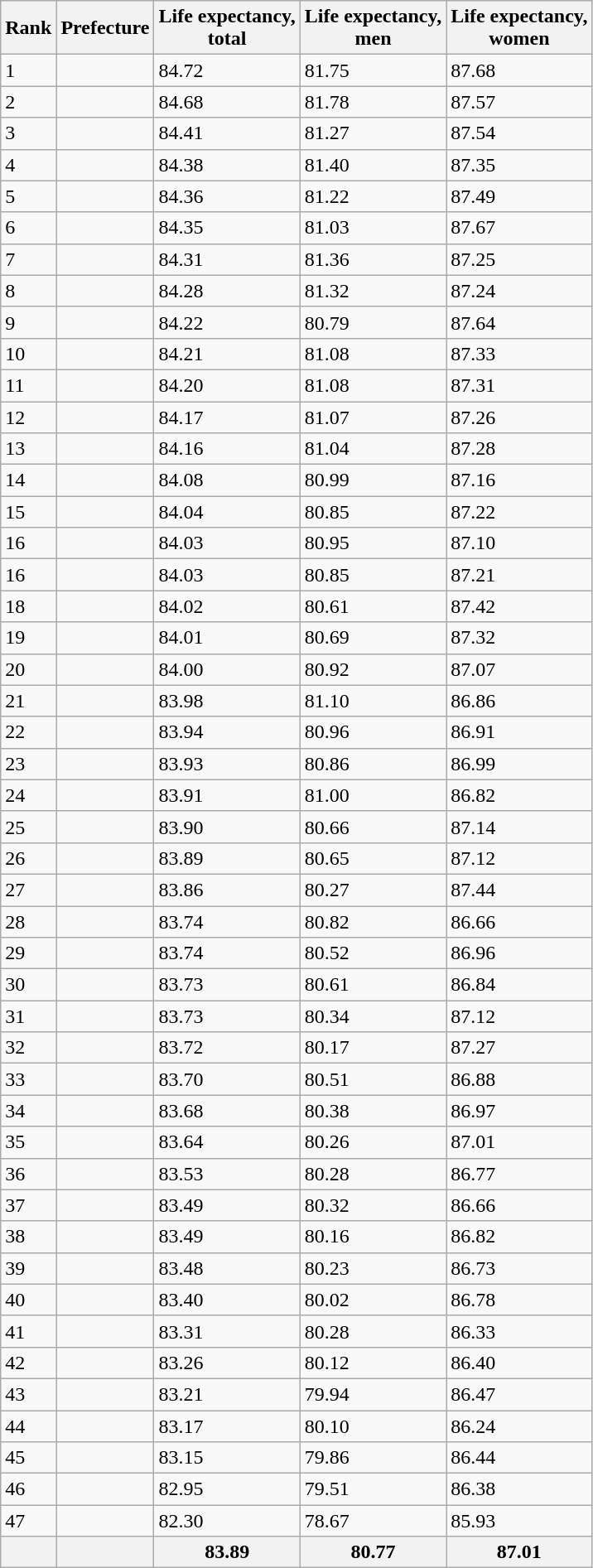<table class="wikitable sortable">
<tr>
<th>Rank</th>
<th>Prefecture</th>
<th>Life expectancy,<br>total</th>
<th>Life expectancy,<br>men</th>
<th>Life expectancy,<br>women</th>
</tr>
<tr>
<td>1</td>
<td></td>
<td>84.72</td>
<td>81.75</td>
<td>87.68</td>
</tr>
<tr>
<td>2</td>
<td></td>
<td>84.68</td>
<td>81.78</td>
<td>87.57</td>
</tr>
<tr>
<td>3</td>
<td></td>
<td>84.41</td>
<td>81.27</td>
<td>87.54</td>
</tr>
<tr>
<td>4</td>
<td></td>
<td>84.38</td>
<td>81.40</td>
<td>87.35</td>
</tr>
<tr>
<td>5</td>
<td></td>
<td>84.36</td>
<td>81.22</td>
<td>87.49</td>
</tr>
<tr>
<td>6</td>
<td></td>
<td>84.35</td>
<td>81.03</td>
<td>87.67</td>
</tr>
<tr>
<td>7</td>
<td></td>
<td>84.31</td>
<td>81.36</td>
<td>87.25</td>
</tr>
<tr>
<td>8</td>
<td></td>
<td>84.28</td>
<td>81.32</td>
<td>87.24</td>
</tr>
<tr>
<td>9</td>
<td></td>
<td>84.22</td>
<td>80.79</td>
<td>87.64</td>
</tr>
<tr>
<td>10</td>
<td></td>
<td>84.21</td>
<td>81.08</td>
<td>87.33</td>
</tr>
<tr>
<td>11</td>
<td></td>
<td>84.20</td>
<td>81.08</td>
<td>87.31</td>
</tr>
<tr>
<td>12</td>
<td></td>
<td>84.17</td>
<td>81.07</td>
<td>87.26</td>
</tr>
<tr>
<td>13</td>
<td></td>
<td>84.16</td>
<td>81.04</td>
<td>87.28</td>
</tr>
<tr>
<td>14</td>
<td></td>
<td>84.08</td>
<td>80.99</td>
<td>87.16</td>
</tr>
<tr>
<td>15</td>
<td></td>
<td>84.04</td>
<td>80.85</td>
<td>87.22</td>
</tr>
<tr>
<td>16</td>
<td></td>
<td>84.03</td>
<td>80.95</td>
<td>87.10</td>
</tr>
<tr>
<td>16</td>
<td></td>
<td>84.03</td>
<td>80.85</td>
<td>87.21</td>
</tr>
<tr>
<td>18</td>
<td></td>
<td>84.02</td>
<td>80.61</td>
<td>87.42</td>
</tr>
<tr>
<td>19</td>
<td></td>
<td>84.01</td>
<td>80.69</td>
<td>87.32</td>
</tr>
<tr>
<td>20</td>
<td></td>
<td>84.00</td>
<td>80.92</td>
<td>87.07</td>
</tr>
<tr>
<td>21</td>
<td></td>
<td>83.98</td>
<td>81.10</td>
<td>86.86</td>
</tr>
<tr>
<td>22</td>
<td></td>
<td>83.94</td>
<td>80.96</td>
<td>86.91</td>
</tr>
<tr>
<td>23</td>
<td></td>
<td>83.93</td>
<td>80.86</td>
<td>86.99</td>
</tr>
<tr>
<td>24</td>
<td></td>
<td>83.91</td>
<td>81.00</td>
<td>86.82</td>
</tr>
<tr>
<td>25</td>
<td></td>
<td>83.90</td>
<td>80.66</td>
<td>87.14</td>
</tr>
<tr>
<td>26</td>
<td></td>
<td>83.89</td>
<td>80.65</td>
<td>87.12</td>
</tr>
<tr>
<td>27</td>
<td></td>
<td>83.86</td>
<td>80.27</td>
<td>87.44</td>
</tr>
<tr>
<td>28</td>
<td></td>
<td>83.74</td>
<td>80.82</td>
<td>86.66</td>
</tr>
<tr>
<td>29</td>
<td></td>
<td>83.74</td>
<td>80.52</td>
<td>86.96</td>
</tr>
<tr>
<td>30</td>
<td></td>
<td>83.73</td>
<td>80.61</td>
<td>86.84</td>
</tr>
<tr>
<td>31</td>
<td></td>
<td>83.73</td>
<td>80.34</td>
<td>87.12</td>
</tr>
<tr>
<td>32</td>
<td></td>
<td>83.72</td>
<td>80.17</td>
<td>87.27</td>
</tr>
<tr>
<td>33</td>
<td></td>
<td>83.70</td>
<td>80.51</td>
<td>86.88</td>
</tr>
<tr>
<td>34</td>
<td></td>
<td>83.68</td>
<td>80.38</td>
<td>86.97</td>
</tr>
<tr>
<td>35</td>
<td></td>
<td>83.64</td>
<td>80.26</td>
<td>87.01</td>
</tr>
<tr>
<td>36</td>
<td></td>
<td>83.53</td>
<td>80.28</td>
<td>86.77</td>
</tr>
<tr>
<td>37</td>
<td></td>
<td>83.49</td>
<td>80.32</td>
<td>86.66</td>
</tr>
<tr>
<td>38</td>
<td></td>
<td>83.49</td>
<td>80.16</td>
<td>86.82</td>
</tr>
<tr>
<td>39</td>
<td></td>
<td>83.48</td>
<td>80.23</td>
<td>86.73</td>
</tr>
<tr>
<td>40</td>
<td></td>
<td>83.40</td>
<td>80.02</td>
<td>86.78</td>
</tr>
<tr>
<td>41</td>
<td></td>
<td>83.31</td>
<td>80.28</td>
<td>86.33</td>
</tr>
<tr>
<td>42</td>
<td></td>
<td>83.26</td>
<td>80.12</td>
<td>86.40</td>
</tr>
<tr>
<td>43</td>
<td></td>
<td>83.21</td>
<td>79.94</td>
<td>86.47</td>
</tr>
<tr>
<td>44</td>
<td></td>
<td>83.17</td>
<td>80.10</td>
<td>86.24</td>
</tr>
<tr>
<td>45</td>
<td></td>
<td>83.15</td>
<td>79.86</td>
<td>86.44</td>
</tr>
<tr>
<td>46</td>
<td></td>
<td>82.95</td>
<td>79.51</td>
<td>86.38</td>
</tr>
<tr>
<td>47</td>
<td></td>
<td>82.30</td>
<td>78.67</td>
<td>85.93</td>
</tr>
<tr>
<th></th>
<th></th>
<th>83.89</th>
<th>80.77</th>
<th>87.01</th>
</tr>
</table>
